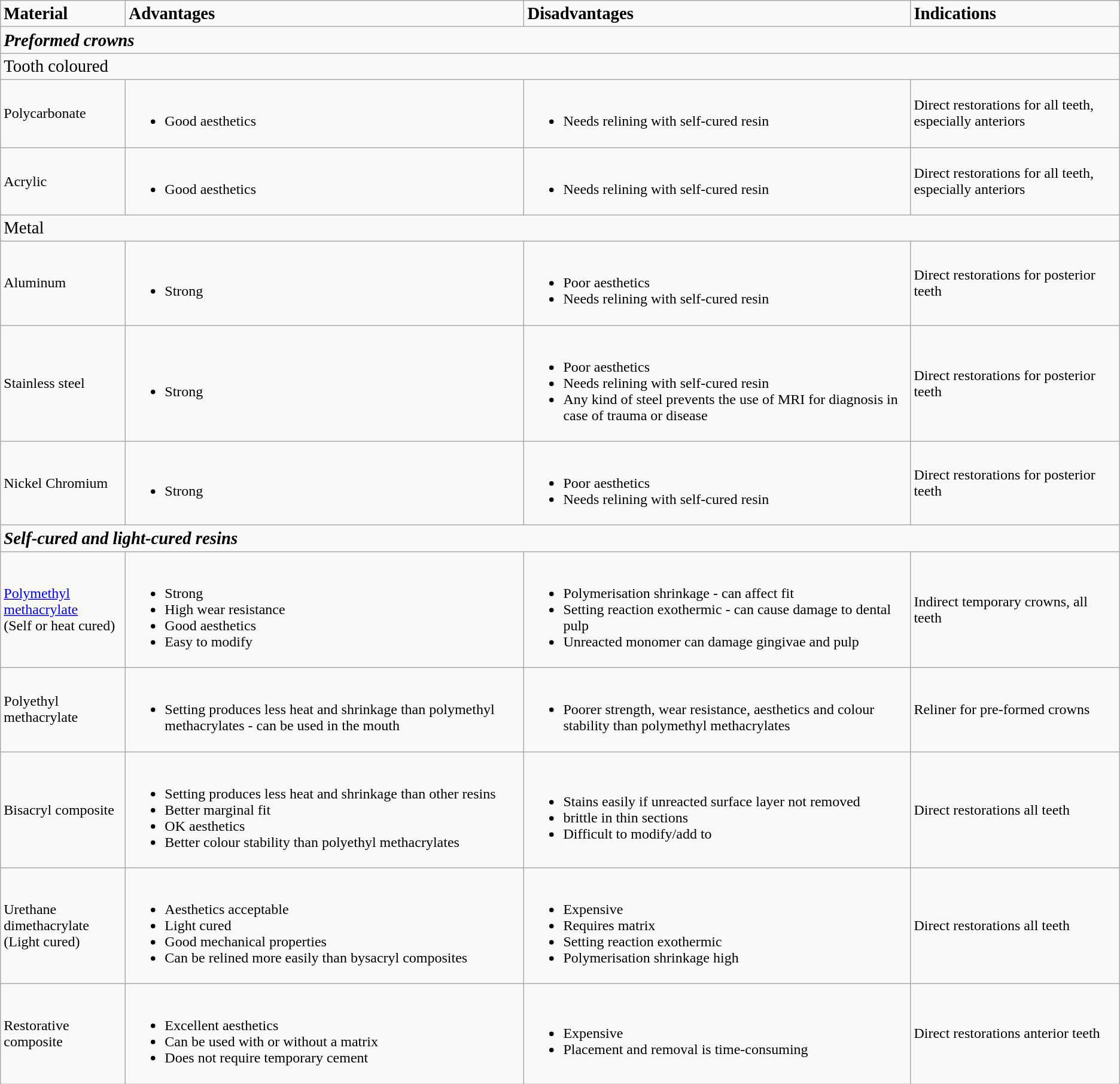<table class="wikitable">
<tr>
<td><strong><big>Material</big></strong></td>
<td><big><strong>Advantages</strong></big></td>
<td><big><strong>Disadvantages</strong></big></td>
<td><big><strong>Indications</strong></big></td>
</tr>
<tr>
<td colspan="4"><strong><big><em>Preformed crowns</em></big></strong></td>
</tr>
<tr>
<td colspan="4"><big>Tooth coloured</big></td>
</tr>
<tr>
<td>Polycarbonate</td>
<td><br><ul><li>Good aesthetics</li></ul></td>
<td><br><ul><li>Needs relining with self-cured resin</li></ul></td>
<td>Direct restorations for all teeth, especially anteriors</td>
</tr>
<tr>
<td>Acrylic</td>
<td><br><ul><li>Good aesthetics</li></ul></td>
<td><br><ul><li>Needs relining with self-cured resin</li></ul></td>
<td>Direct restorations for all teeth, especially anteriors</td>
</tr>
<tr>
<td colspan="4"><big>Metal</big></td>
</tr>
<tr>
<td>Aluminum</td>
<td><br><ul><li>Strong</li></ul></td>
<td><br><ul><li>Poor aesthetics</li><li>Needs relining with self-cured resin</li></ul></td>
<td>Direct restorations for posterior teeth</td>
</tr>
<tr>
<td>Stainless steel</td>
<td><br><ul><li>Strong</li></ul></td>
<td><br><ul><li>Poor aesthetics</li><li>Needs relining with self-cured resin</li><li>Any kind of steel prevents the use of MRI for diagnosis in case of trauma or disease</li></ul></td>
<td>Direct restorations for posterior teeth</td>
</tr>
<tr>
<td>Nickel Chromium</td>
<td><br><ul><li>Strong</li></ul></td>
<td><br><ul><li>Poor aesthetics</li><li>Needs relining with self-cured resin</li></ul></td>
<td>Direct restorations for posterior teeth</td>
</tr>
<tr>
<td colspan="4"><big><strong><em>Self-cured and light-cured resins</em></strong></big></td>
</tr>
<tr>
<td><a href='#'>Polymethyl methacrylate</a><br>(Self or heat cured)</td>
<td><br><ul><li>Strong</li><li>High wear resistance</li><li>Good aesthetics</li><li>Easy to modify</li></ul></td>
<td><br><ul><li>Polymerisation shrinkage - can affect fit</li><li>Setting reaction exothermic - can cause damage to dental pulp</li><li>Unreacted monomer can damage gingivae and pulp</li></ul></td>
<td>Indirect temporary crowns, all teeth</td>
</tr>
<tr>
<td>Polyethyl methacrylate</td>
<td><br><ul><li>Setting produces less heat and shrinkage than polymethyl methacrylates - can be used in the mouth</li></ul></td>
<td><br><ul><li>Poorer strength, wear resistance, aesthetics and colour stability than polymethyl methacrylates</li></ul></td>
<td>Reliner for pre-formed crowns</td>
</tr>
<tr>
<td>Bisacryl composite</td>
<td><br><ul><li>Setting produces less heat and shrinkage than other resins</li><li>Better marginal fit</li><li>OK aesthetics</li><li>Better colour stability than polyethyl methacrylates</li></ul></td>
<td><br><ul><li>Stains easily if unreacted surface layer not removed</li><li>brittle in thin sections</li><li>Difficult to modify/add to</li></ul></td>
<td>Direct restorations all teeth</td>
</tr>
<tr>
<td>Urethane dimethacrylate<br>(Light cured)</td>
<td><br><ul><li>Aesthetics acceptable</li><li>Light cured</li><li>Good mechanical properties</li><li>Can be relined more easily than bysacryl composites</li></ul></td>
<td><br><ul><li>Expensive</li><li>Requires matrix</li><li>Setting reaction exothermic</li><li>Polymerisation shrinkage high</li></ul></td>
<td>Direct restorations all teeth</td>
</tr>
<tr>
<td>Restorative composite</td>
<td><br><ul><li>Excellent aesthetics</li><li>Can be used with or without a matrix</li><li>Does not require temporary cement</li></ul></td>
<td><br><ul><li>Expensive</li><li>Placement and removal is time-consuming</li></ul></td>
<td>Direct restorations anterior teeth</td>
</tr>
</table>
